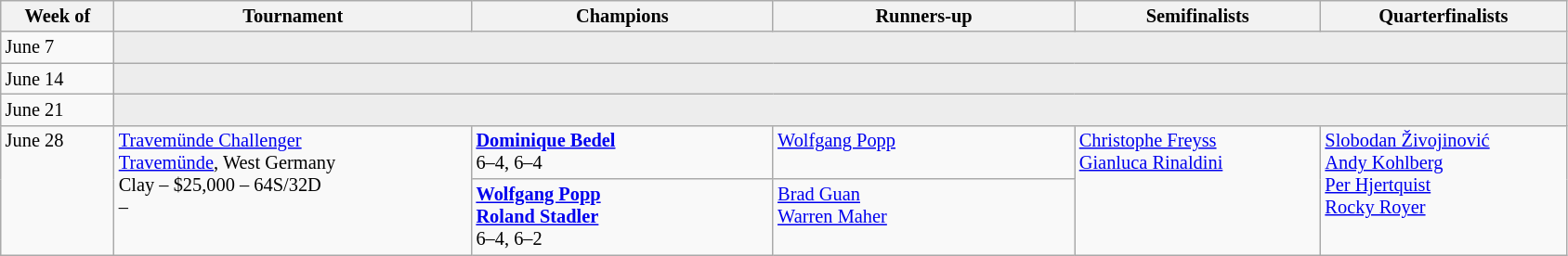<table class="wikitable" style="font-size:85%;">
<tr>
<th width="75">Week of</th>
<th width="250">Tournament</th>
<th width="210">Champions</th>
<th width="210">Runners-up</th>
<th width="170">Semifinalists</th>
<th width="170">Quarterfinalists</th>
</tr>
<tr valign="top">
<td rowspan="1">June 7</td>
<td colspan="5" bgcolor="#ededed"></td>
</tr>
<tr valign="top">
<td rowspan="1">June 14</td>
<td colspan="5" bgcolor="#ededed"></td>
</tr>
<tr valign="top">
<td rowspan="1">June 21</td>
<td colspan="5" bgcolor="#ededed"></td>
</tr>
<tr valign="top">
<td rowspan="2">June 28</td>
<td rowspan="2"><a href='#'>Travemünde Challenger</a><br> <a href='#'>Travemünde</a>, West Germany<br>Clay – $25,000 – 64S/32D<br>  – </td>
<td> <strong><a href='#'>Dominique Bedel</a></strong> <br>6–4, 6–4</td>
<td> <a href='#'>Wolfgang Popp</a></td>
<td rowspan="2"> <a href='#'>Christophe Freyss</a> <br>  <a href='#'>Gianluca Rinaldini</a></td>
<td rowspan="2"> <a href='#'>Slobodan Živojinović</a> <br>  <a href='#'>Andy Kohlberg</a> <br> <a href='#'>Per Hjertquist</a> <br>  <a href='#'>Rocky Royer</a></td>
</tr>
<tr valign="top">
<td> <strong><a href='#'>Wolfgang Popp</a></strong> <br> <strong><a href='#'>Roland Stadler</a></strong><br>6–4, 6–2</td>
<td> <a href='#'>Brad Guan</a> <br> <a href='#'>Warren Maher</a></td>
</tr>
</table>
